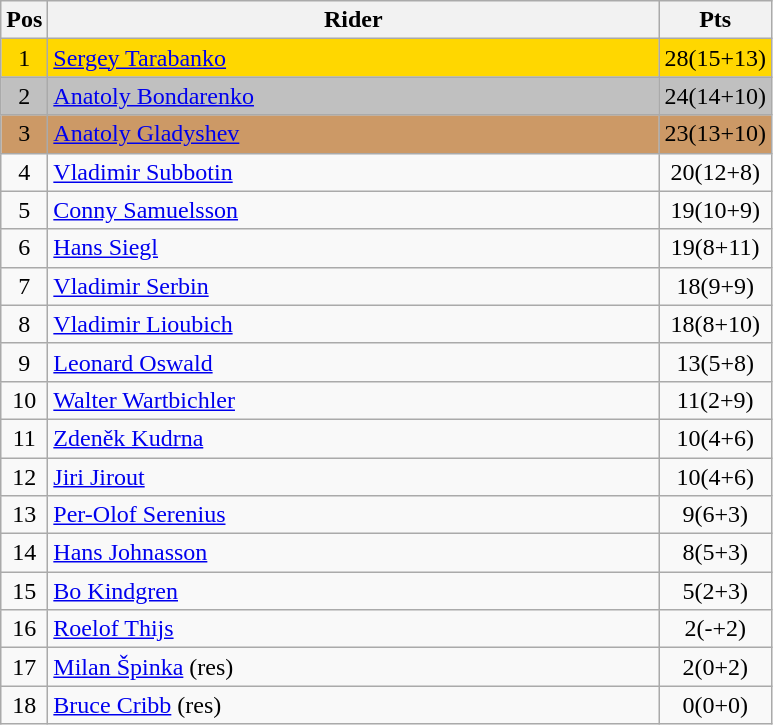<table class="wikitable" style="font-size: 100%">
<tr>
<th width=20>Pos</th>
<th width=400>Rider</th>
<th width=20>Pts</th>
</tr>
<tr align=center style="background-color: gold;">
<td>1</td>
<td align="left"> <a href='#'>Sergey Tarabanko</a></td>
<td>28(15+13)</td>
</tr>
<tr align=center style="background-color: silver;">
<td>2</td>
<td align="left"> <a href='#'>Anatoly Bondarenko</a></td>
<td>24(14+10)</td>
</tr>
<tr align=center style="background-color: #cc9966;">
<td>3</td>
<td align="left"> <a href='#'>Anatoly Gladyshev</a></td>
<td>23(13+10)</td>
</tr>
<tr align=center>
<td>4</td>
<td align="left"> <a href='#'>Vladimir Subbotin</a></td>
<td>20(12+8)</td>
</tr>
<tr align=center>
<td>5</td>
<td align="left"> <a href='#'>Conny Samuelsson</a></td>
<td>19(10+9)</td>
</tr>
<tr align=center>
<td>6</td>
<td align="left"> <a href='#'>Hans Siegl</a></td>
<td>19(8+11)</td>
</tr>
<tr align=center>
<td>7</td>
<td align="left"> <a href='#'>Vladimir Serbin</a></td>
<td>18(9+9)</td>
</tr>
<tr align=center>
<td>8</td>
<td align="left"> <a href='#'>Vladimir Lioubich</a></td>
<td>18(8+10)</td>
</tr>
<tr align=center>
<td>9</td>
<td align="left"> <a href='#'>Leonard Oswald</a></td>
<td>13(5+8)</td>
</tr>
<tr align=center>
<td>10</td>
<td align="left"> <a href='#'>Walter Wartbichler</a></td>
<td>11(2+9)</td>
</tr>
<tr align=center>
<td>11</td>
<td align="left"> <a href='#'>Zdeněk Kudrna</a></td>
<td>10(4+6)</td>
</tr>
<tr align=center>
<td>12</td>
<td align="left"> <a href='#'>Jiri Jirout</a></td>
<td>10(4+6)</td>
</tr>
<tr align=center>
<td>13</td>
<td align="left"> <a href='#'>Per-Olof Serenius</a></td>
<td>9(6+3)</td>
</tr>
<tr align=center>
<td>14</td>
<td align="left"> <a href='#'>Hans Johnasson</a></td>
<td>8(5+3)</td>
</tr>
<tr align=center>
<td>15</td>
<td align="left"> <a href='#'>Bo Kindgren</a></td>
<td>5(2+3)</td>
</tr>
<tr align=center>
<td>16</td>
<td align="left"> <a href='#'>Roelof Thijs</a></td>
<td>2(-+2)</td>
</tr>
<tr align=center>
<td>17</td>
<td align="left"> <a href='#'>Milan Špinka</a> (res)</td>
<td>2(0+2)</td>
</tr>
<tr align=center>
<td>18</td>
<td align="left"> <a href='#'>Bruce Cribb</a> (res)</td>
<td>0(0+0)</td>
</tr>
</table>
